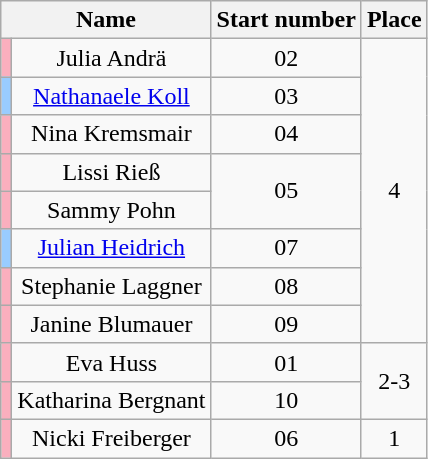<table class="wikitable sortable" style="text-align:center">
<tr>
<th colspan=2>Name</th>
<th>Start number</th>
<th>Place</th>
</tr>
<tr>
<td style="background:#faafbe"></td>
<td>Julia Andrä</td>
<td>02</td>
<td rowspan=8>4</td>
</tr>
<tr>
<td style="background:#9cf;"></td>
<td><a href='#'>Nathanaele Koll</a></td>
<td>03</td>
</tr>
<tr>
<td style="background:#faafbe"></td>
<td>Nina Kremsmair</td>
<td>04</td>
</tr>
<tr>
<td style="background:#faafbe"></td>
<td>Lissi Rieß</td>
<td rowspan=2>05</td>
</tr>
<tr>
<td style="background:#faafbe"></td>
<td>Sammy Pohn</td>
</tr>
<tr>
<td style="background:#9cf;"></td>
<td><a href='#'>Julian Heidrich</a></td>
<td>07</td>
</tr>
<tr>
<td style="background:#faafbe"></td>
<td>Stephanie Laggner</td>
<td>08</td>
</tr>
<tr>
<td style="background:#faafbe"></td>
<td>Janine Blumauer</td>
<td>09</td>
</tr>
<tr>
<td style="background:#faafbe"></td>
<td>Eva Huss</td>
<td>01</td>
<td rowspan=2>2-3</td>
</tr>
<tr>
<td style="background:#faafbe"></td>
<td>Katharina Bergnant</td>
<td>10</td>
</tr>
<tr>
<td style="background:#faafbe"></td>
<td>Nicki Freiberger</td>
<td>06</td>
<td>1</td>
</tr>
</table>
